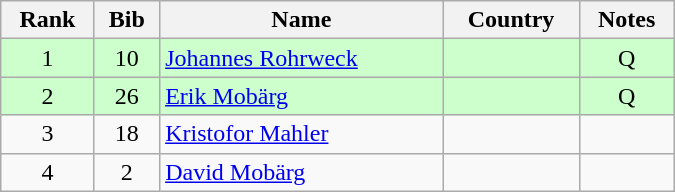<table class="wikitable" style="text-align:center; width:450px">
<tr>
<th>Rank</th>
<th>Bib</th>
<th>Name</th>
<th>Country</th>
<th>Notes</th>
</tr>
<tr bgcolor=ccffcc>
<td>1</td>
<td>10</td>
<td align=left><a href='#'>Johannes Rohrweck</a></td>
<td align=left></td>
<td>Q</td>
</tr>
<tr bgcolor=ccffcc>
<td>2</td>
<td>26</td>
<td align=left><a href='#'>Erik Mobärg</a></td>
<td align=left></td>
<td>Q</td>
</tr>
<tr>
<td>3</td>
<td>18</td>
<td align=left><a href='#'>Kristofor Mahler</a></td>
<td align=left></td>
<td></td>
</tr>
<tr>
<td>4</td>
<td>2</td>
<td align=left><a href='#'>David Mobärg</a></td>
<td align=left></td>
<td></td>
</tr>
</table>
